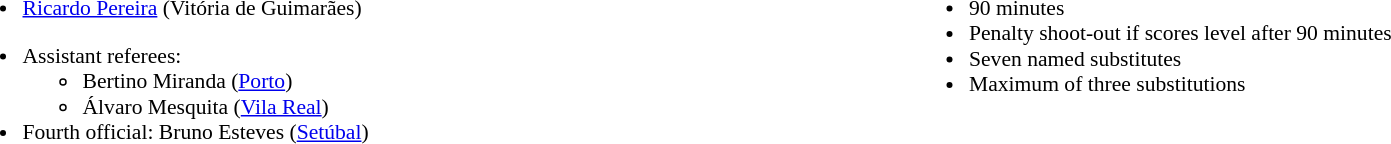<table style="width:100%; font-size:90%">
<tr>
<td style="width:50%; vertical-align:top"><br><ul><li> <a href='#'>Ricardo Pereira</a> (Vitória de Guimarães)</li></ul><ul><li>Assistant referees:<ul><li>Bertino Miranda (<a href='#'>Porto</a>)</li><li>Álvaro Mesquita (<a href='#'>Vila Real</a>)</li></ul></li><li>Fourth official: Bruno Esteves (<a href='#'>Setúbal</a>)</li></ul></td>
<td style="width:50%; vertical-align:top"><br><ul><li>90 minutes</li><li>Penalty shoot-out if scores level after 90 minutes</li><li>Seven named substitutes</li><li>Maximum of three substitutions</li></ul></td>
</tr>
</table>
